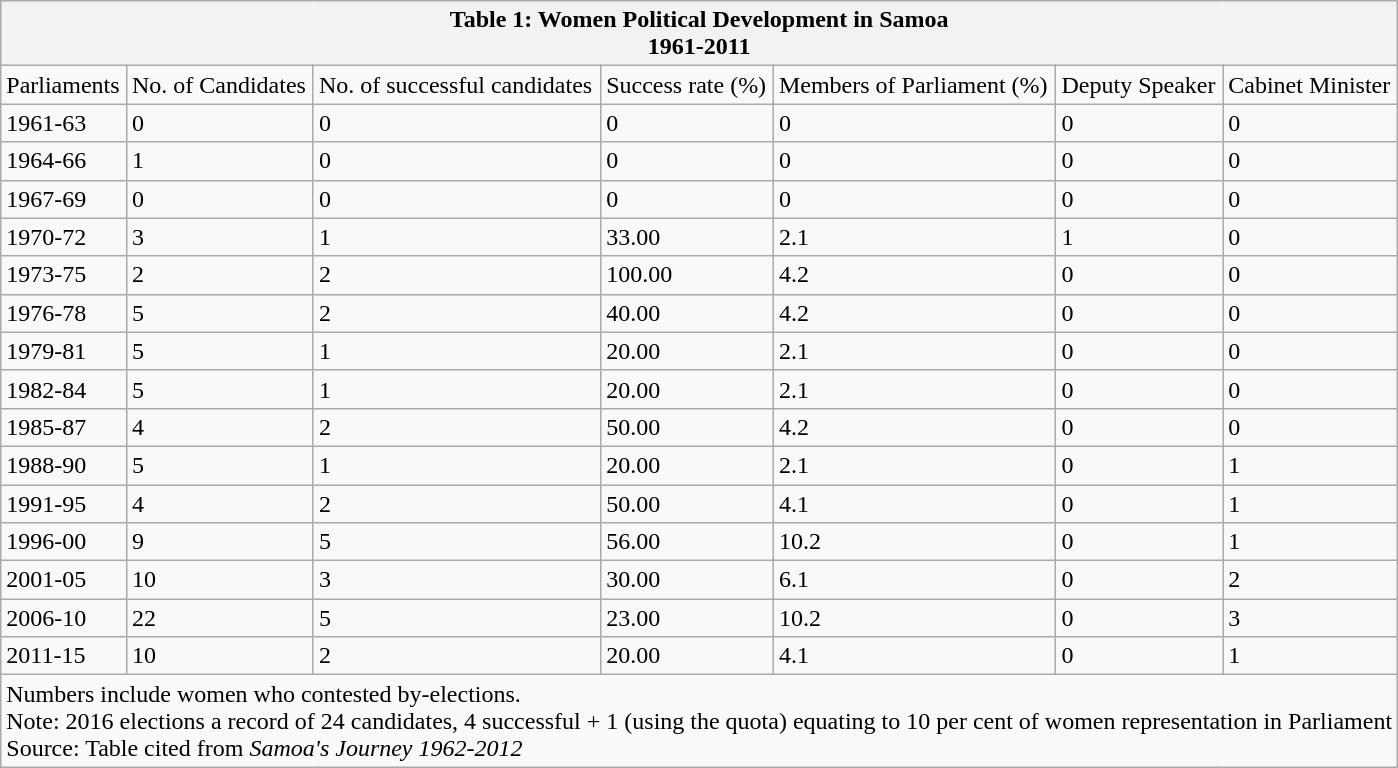<table class="wikitable">
<tr>
<th colspan="7">Table 1: Women Political Development in Samoa<br>1961-2011</th>
</tr>
<tr>
<td>Parliaments</td>
<td>No. of Candidates</td>
<td>No. of successful candidates</td>
<td>Success rate (%)</td>
<td>Members of Parliament (%)</td>
<td>Deputy Speaker</td>
<td>Cabinet Minister</td>
</tr>
<tr>
<td>1961-63</td>
<td>0</td>
<td>0</td>
<td>0</td>
<td>0</td>
<td>0</td>
<td>0</td>
</tr>
<tr>
<td>1964-66</td>
<td>1</td>
<td>0</td>
<td>0</td>
<td>0</td>
<td>0</td>
<td>0</td>
</tr>
<tr>
<td>1967-69</td>
<td>0</td>
<td>0</td>
<td>0</td>
<td>0</td>
<td>0</td>
<td>0</td>
</tr>
<tr>
<td>1970-72</td>
<td>3</td>
<td>1</td>
<td>33.00</td>
<td>2.1</td>
<td>1</td>
<td>0</td>
</tr>
<tr>
<td>1973-75</td>
<td>2</td>
<td>2</td>
<td>100.00</td>
<td>4.2</td>
<td>0</td>
<td>0</td>
</tr>
<tr>
<td>1976-78</td>
<td>5</td>
<td>2</td>
<td>40.00</td>
<td>4.2</td>
<td>0</td>
<td>0</td>
</tr>
<tr>
<td>1979-81</td>
<td>5</td>
<td>1</td>
<td>20.00</td>
<td>2.1</td>
<td>0</td>
<td>0</td>
</tr>
<tr>
<td>1982-84</td>
<td>5</td>
<td>1</td>
<td>20.00</td>
<td>2.1</td>
<td>0</td>
<td>0</td>
</tr>
<tr>
<td>1985-87</td>
<td>4</td>
<td>2</td>
<td>50.00</td>
<td>4.2</td>
<td>0</td>
<td>0</td>
</tr>
<tr>
<td>1988-90</td>
<td>5</td>
<td>1</td>
<td>20.00</td>
<td>2.1</td>
<td>0</td>
<td>1</td>
</tr>
<tr>
<td>1991-95</td>
<td>4</td>
<td>2</td>
<td>50.00</td>
<td>4.1</td>
<td>0</td>
<td>1</td>
</tr>
<tr>
<td>1996-00</td>
<td>9</td>
<td>5</td>
<td>56.00</td>
<td>10.2</td>
<td>0</td>
<td>1</td>
</tr>
<tr>
<td>2001-05</td>
<td>10</td>
<td>3</td>
<td>30.00</td>
<td>6.1</td>
<td>0</td>
<td>2</td>
</tr>
<tr>
<td>2006-10</td>
<td>22</td>
<td>5</td>
<td>23.00</td>
<td>10.2</td>
<td>0</td>
<td>3</td>
</tr>
<tr>
<td>2011-15</td>
<td>10</td>
<td>2</td>
<td>20.00</td>
<td>4.1</td>
<td>0</td>
<td>1</td>
</tr>
<tr>
<td colspan="7">Numbers include women who contested by-elections.<br>Note: 2016 elections a record of 24 candidates, 4 successful + 1 (using the quota) equating to 10 per cent of women representation in Parliament<br>Source: Table cited from <em>Samoa's Journey 1962-2012</em></td>
</tr>
</table>
